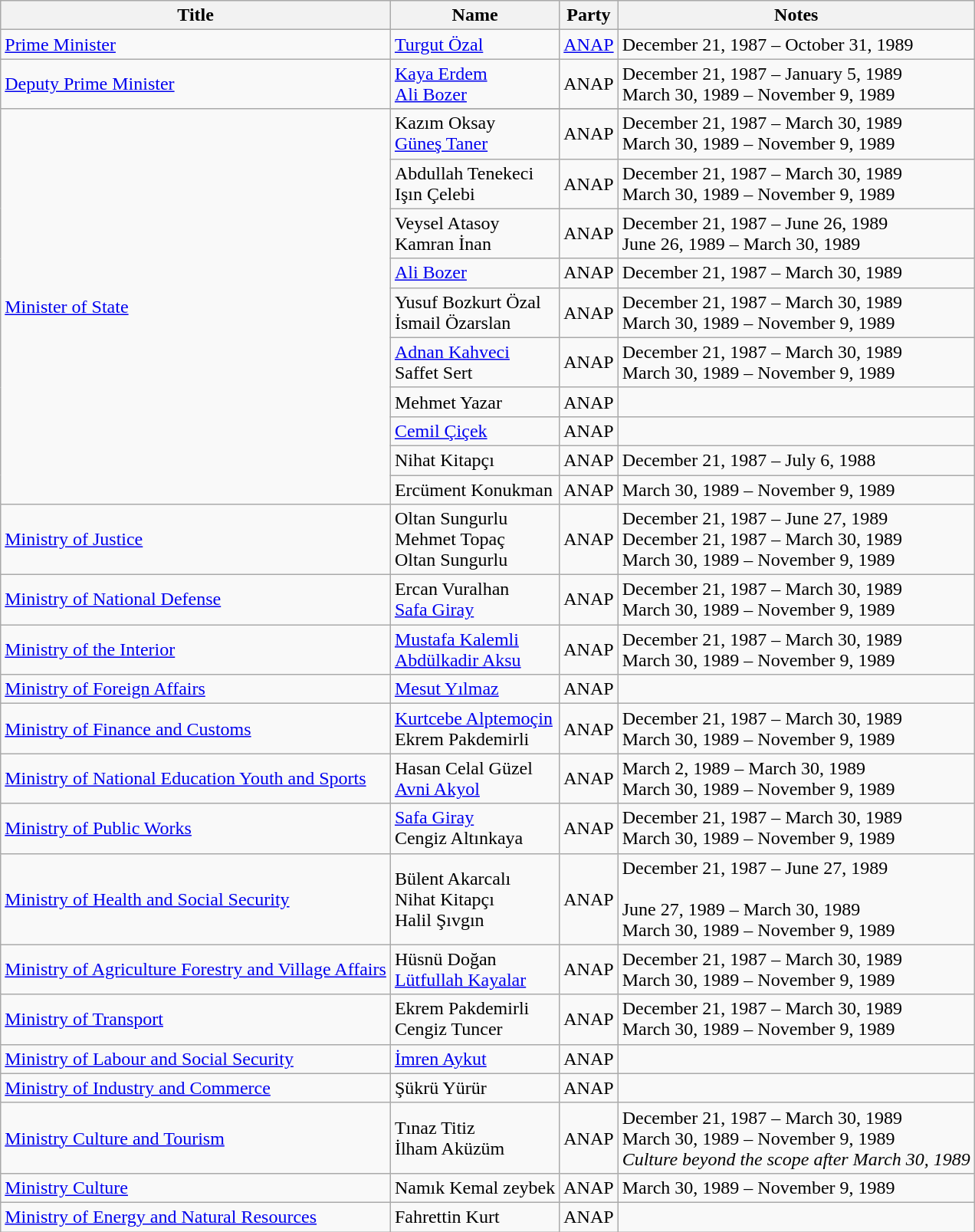<table class="wikitable">
<tr>
<th>Title</th>
<th>Name</th>
<th>Party</th>
<th>Notes</th>
</tr>
<tr>
<td><a href='#'>Prime Minister</a></td>
<td><a href='#'>Turgut Özal</a></td>
<td><a href='#'>ANAP</a></td>
<td>December 21, 1987 – October 31, 1989</td>
</tr>
<tr>
<td><a href='#'>Deputy Prime Minister</a></td>
<td><a href='#'>Kaya Erdem</a> <br><a href='#'>Ali Bozer</a></td>
<td>ANAP</td>
<td>December 21, 1987 – January 5, 1989<br>March 30, 1989 – November 9, 1989</td>
</tr>
<tr>
<td rowspan="11" style="text-align:left;"><a href='#'>Minister of State</a></td>
</tr>
<tr>
<td>Kazım Oksay<br><a href='#'>Güneş Taner</a></td>
<td>ANAP</td>
<td>December 21, 1987 – March 30, 1989<br>March 30, 1989 – November 9, 1989</td>
</tr>
<tr>
<td>Abdullah Tenekeci<br>Işın Çelebi</td>
<td>ANAP</td>
<td>December 21, 1987 – March 30, 1989<br>March 30, 1989 – November 9, 1989</td>
</tr>
<tr>
<td>Veysel Atasoy<br>Kamran İnan</td>
<td>ANAP</td>
<td>December 21, 1987 – June 26, 1989<br>June 26, 1989 – March 30, 1989</td>
</tr>
<tr>
<td><a href='#'>Ali Bozer</a></td>
<td>ANAP</td>
<td>December 21, 1987 – March 30, 1989</td>
</tr>
<tr>
<td>Yusuf Bozkurt Özal<br>İsmail Özarslan</td>
<td>ANAP</td>
<td>December 21, 1987 – March 30, 1989<br>March 30, 1989 – November 9, 1989</td>
</tr>
<tr>
<td><a href='#'>Adnan Kahveci</a><br>Saffet Sert</td>
<td>ANAP</td>
<td>December 21, 1987 – March 30, 1989<br>March 30, 1989 – November 9, 1989</td>
</tr>
<tr>
<td>Mehmet Yazar</td>
<td>ANAP</td>
<td></td>
</tr>
<tr>
<td><a href='#'>Cemil Çiçek</a></td>
<td>ANAP</td>
<td></td>
</tr>
<tr>
<td>Nihat Kitapçı</td>
<td>ANAP</td>
<td>December 21, 1987 – July 6, 1988</td>
</tr>
<tr>
<td>Ercüment Konukman</td>
<td>ANAP</td>
<td>March 30, 1989 – November 9, 1989</td>
</tr>
<tr>
<td><a href='#'>Ministry of Justice</a></td>
<td>Oltan Sungurlu<br>Mehmet Topaç<br>Oltan Sungurlu</td>
<td>ANAP</td>
<td>December 21, 1987 – June 27, 1989<br>December 21, 1987 – March 30, 1989 <br>March 30, 1989 – November 9, 1989</td>
</tr>
<tr>
<td><a href='#'>Ministry of National Defense</a></td>
<td>Ercan Vuralhan<br><a href='#'>Safa Giray</a></td>
<td>ANAP</td>
<td>December 21, 1987 – March 30, 1989<br>March 30, 1989 – November 9, 1989</td>
</tr>
<tr>
<td><a href='#'>Ministry of the Interior</a></td>
<td><a href='#'>Mustafa Kalemli</a><br><a href='#'>Abdülkadir Aksu</a></td>
<td>ANAP</td>
<td>December 21, 1987 – March 30, 1989<br>March 30, 1989 – November 9, 1989</td>
</tr>
<tr>
<td><a href='#'>Ministry of Foreign Affairs</a></td>
<td><a href='#'>Mesut Yılmaz</a></td>
<td>ANAP</td>
<td></td>
</tr>
<tr>
<td><a href='#'>Ministry of Finance and Customs</a></td>
<td><a href='#'>Kurtcebe Alptemoçin</a><br>Ekrem Pakdemirli</td>
<td>ANAP</td>
<td>December 21, 1987 – March 30, 1989<br>March 30, 1989 – November 9, 1989</td>
</tr>
<tr>
<td><a href='#'>Ministry of National Education Youth and Sports</a></td>
<td>Hasan Celal Güzel<br><a href='#'>Avni Akyol</a></td>
<td>ANAP</td>
<td>March 2, 1989 – March 30, 1989<br>March 30, 1989 – November 9, 1989</td>
</tr>
<tr>
<td><a href='#'>Ministry of Public Works</a></td>
<td><a href='#'>Safa Giray</a><br>Cengiz Altınkaya</td>
<td>ANAP</td>
<td>December 21, 1987 – March 30, 1989<br>March 30, 1989 – November 9, 1989</td>
</tr>
<tr>
<td><a href='#'>Ministry of Health and Social Security</a></td>
<td>Bülent Akarcalı<br>Nihat Kitapçı<br>Halil Şıvgın</td>
<td>ANAP</td>
<td>December 21, 1987 – June 27, 1989<br><br>June 27, 1989 – March 30, 1989<br>March 30, 1989 – November 9, 1989</td>
</tr>
<tr>
<td><a href='#'>Ministry of Agriculture Forestry and Village Affairs</a></td>
<td>Hüsnü Doğan<br><a href='#'>Lütfullah Kayalar</a></td>
<td>ANAP</td>
<td>December 21, 1987 – March 30, 1989<br>March 30, 1989 – November 9, 1989</td>
</tr>
<tr>
<td><a href='#'>Ministry of Transport</a></td>
<td>Ekrem Pakdemirli<br>Cengiz Tuncer</td>
<td>ANAP</td>
<td>December 21, 1987 – March 30, 1989<br>March 30, 1989 – November 9, 1989</td>
</tr>
<tr>
<td><a href='#'>Ministry of Labour and Social Security</a></td>
<td><a href='#'>İmren Aykut</a></td>
<td>ANAP</td>
<td></td>
</tr>
<tr>
<td><a href='#'>Ministry of Industry and Commerce</a></td>
<td>Şükrü Yürür</td>
<td>ANAP</td>
<td></td>
</tr>
<tr>
<td><a href='#'>Ministry Culture and Tourism</a></td>
<td>Tınaz Titiz<br>İlham Aküzüm</td>
<td>ANAP</td>
<td>December 21, 1987 – March 30, 1989<br>March 30, 1989 – November 9, 1989<br><em>Culture beyond the scope after March 30, 1989</em></td>
</tr>
<tr>
<td><a href='#'>Ministry Culture</a></td>
<td>Namık Kemal zeybek</td>
<td>ANAP</td>
<td>March 30, 1989 – November 9, 1989</td>
</tr>
<tr>
<td><a href='#'>Ministry of Energy and Natural Resources</a></td>
<td>Fahrettin Kurt</td>
<td>ANAP</td>
<td></td>
</tr>
</table>
